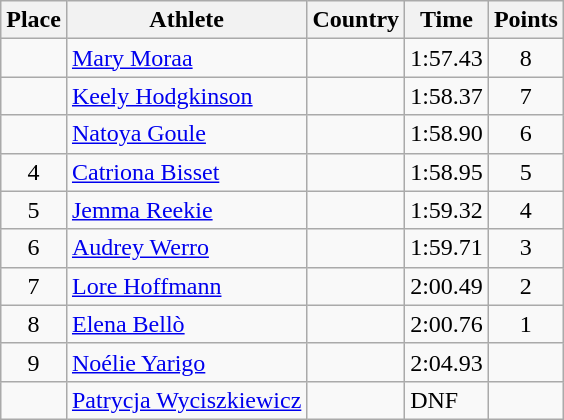<table class="wikitable">
<tr>
<th>Place</th>
<th>Athlete</th>
<th>Country</th>
<th>Time</th>
<th>Points</th>
</tr>
<tr>
<td align=center></td>
<td><a href='#'>Mary Moraa</a></td>
<td></td>
<td>1:57.43</td>
<td align=center>8</td>
</tr>
<tr>
<td align=center></td>
<td><a href='#'>Keely Hodgkinson</a></td>
<td></td>
<td>1:58.37</td>
<td align=center>7</td>
</tr>
<tr>
<td align=center></td>
<td><a href='#'>Natoya Goule</a></td>
<td></td>
<td>1:58.90</td>
<td align=center>6</td>
</tr>
<tr>
<td align=center>4</td>
<td><a href='#'>Catriona Bisset</a></td>
<td></td>
<td>1:58.95</td>
<td align=center>5</td>
</tr>
<tr>
<td align=center>5</td>
<td><a href='#'>Jemma Reekie</a></td>
<td></td>
<td>1:59.32</td>
<td align=center>4</td>
</tr>
<tr>
<td align=center>6</td>
<td><a href='#'>Audrey Werro</a></td>
<td></td>
<td>1:59.71</td>
<td align=center>3</td>
</tr>
<tr>
<td align=center>7</td>
<td><a href='#'>Lore Hoffmann</a></td>
<td></td>
<td>2:00.49</td>
<td align=center>2</td>
</tr>
<tr>
<td align=center>8</td>
<td><a href='#'>Elena Bellò</a></td>
<td></td>
<td>2:00.76</td>
<td align=center>1</td>
</tr>
<tr>
<td align=center>9</td>
<td><a href='#'>Noélie Yarigo</a></td>
<td></td>
<td>2:04.93</td>
<td align=center></td>
</tr>
<tr>
<td align=center></td>
<td><a href='#'>Patrycja Wyciszkiewicz</a></td>
<td></td>
<td>DNF</td>
<td align=center></td>
</tr>
</table>
